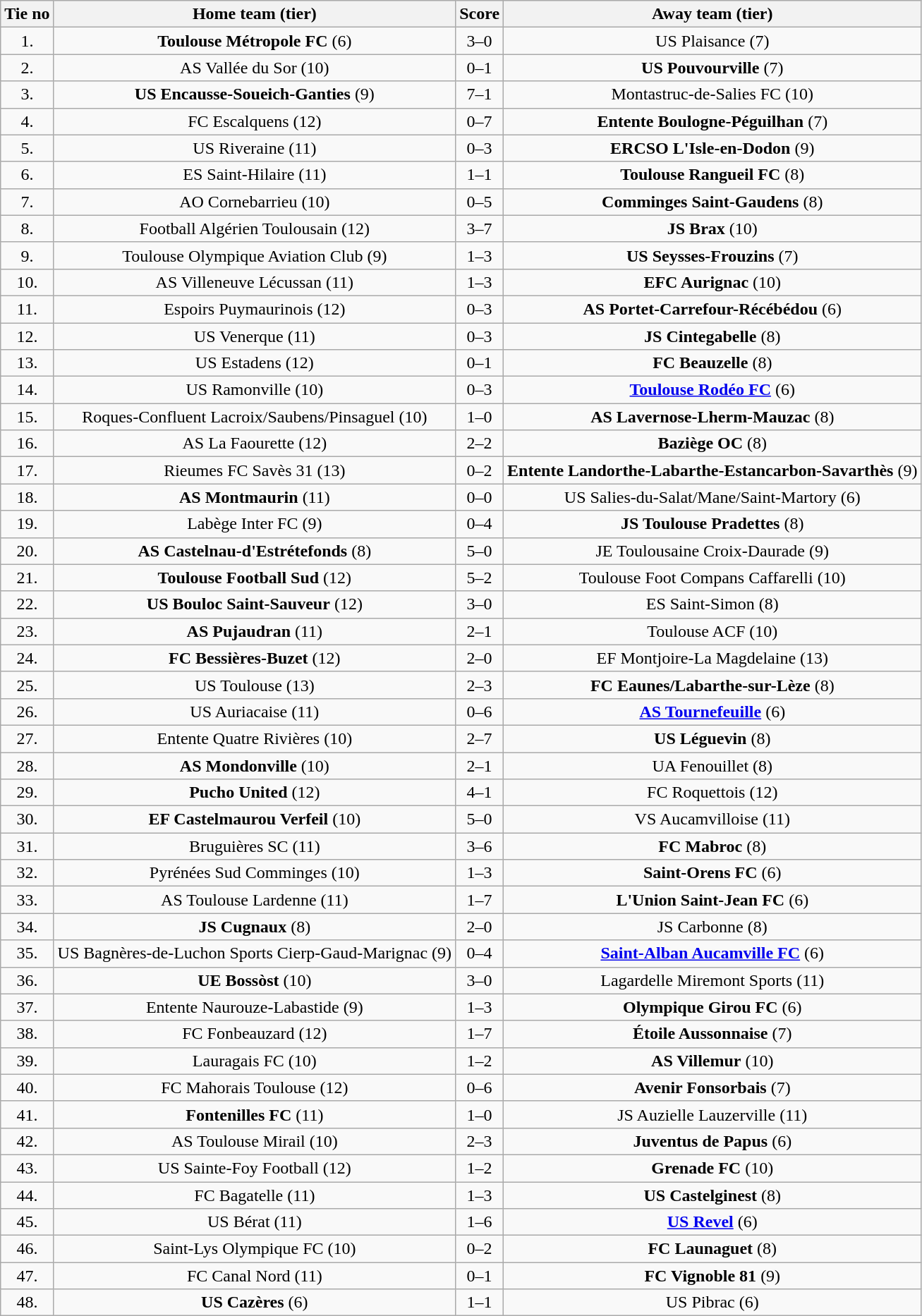<table class="wikitable" style="text-align: center">
<tr>
<th>Tie no</th>
<th>Home team (tier)</th>
<th>Score</th>
<th>Away team (tier)</th>
</tr>
<tr>
<td>1.</td>
<td><strong>Toulouse Métropole FC</strong> (6)</td>
<td>3–0</td>
<td>US Plaisance (7)</td>
</tr>
<tr>
<td>2.</td>
<td>AS Vallée du Sor (10)</td>
<td>0–1</td>
<td><strong>US Pouvourville</strong> (7)</td>
</tr>
<tr>
<td>3.</td>
<td><strong>US Encausse-Soueich-Ganties</strong> (9)</td>
<td>7–1</td>
<td>Montastruc-de-Salies FC (10)</td>
</tr>
<tr>
<td>4.</td>
<td>FC Escalquens (12)</td>
<td>0–7</td>
<td><strong>Entente Boulogne-Péguilhan</strong> (7)</td>
</tr>
<tr>
<td>5.</td>
<td>US Riveraine (11)</td>
<td>0–3</td>
<td><strong>ERCSO L'Isle-en-Dodon</strong> (9)</td>
</tr>
<tr>
<td>6.</td>
<td>ES Saint-Hilaire (11)</td>
<td>1–1 </td>
<td><strong>Toulouse Rangueil FC</strong> (8)</td>
</tr>
<tr>
<td>7.</td>
<td>AO Cornebarrieu (10)</td>
<td>0–5</td>
<td><strong>Comminges Saint-Gaudens</strong> (8)</td>
</tr>
<tr>
<td>8.</td>
<td>Football Algérien Toulousain (12)</td>
<td>3–7</td>
<td><strong>JS Brax</strong> (10)</td>
</tr>
<tr>
<td>9.</td>
<td>Toulouse Olympique Aviation Club (9)</td>
<td>1–3</td>
<td><strong>US Seysses-Frouzins</strong> (7)</td>
</tr>
<tr>
<td>10.</td>
<td>AS Villeneuve Lécussan (11)</td>
<td>1–3</td>
<td><strong>EFC Aurignac</strong> (10)</td>
</tr>
<tr>
<td>11.</td>
<td>Espoirs Puymaurinois (12)</td>
<td>0–3</td>
<td><strong>AS Portet-Carrefour-Récébédou</strong> (6)</td>
</tr>
<tr>
<td>12.</td>
<td>US Venerque (11)</td>
<td>0–3</td>
<td><strong>JS Cintegabelle</strong> (8)</td>
</tr>
<tr>
<td>13.</td>
<td>US Estadens (12)</td>
<td>0–1</td>
<td><strong>FC Beauzelle</strong> (8)</td>
</tr>
<tr>
<td>14.</td>
<td>US Ramonville (10)</td>
<td>0–3</td>
<td><strong><a href='#'>Toulouse Rodéo FC</a></strong> (6)</td>
</tr>
<tr>
<td>15.</td>
<td>Roques-Confluent Lacroix/Saubens/Pinsaguel (10)</td>
<td>1–0</td>
<td><strong>AS Lavernose-Lherm-Mauzac</strong> (8)</td>
</tr>
<tr>
<td>16.</td>
<td>AS La Faourette (12)</td>
<td>2–2 </td>
<td><strong>Baziège OC</strong> (8)</td>
</tr>
<tr>
<td>17.</td>
<td>Rieumes FC Savès 31 (13)</td>
<td>0–2</td>
<td><strong>Entente Landorthe-Labarthe-Estancarbon-Savarthès</strong> (9)</td>
</tr>
<tr>
<td>18.</td>
<td><strong>AS Montmaurin</strong> (11)</td>
<td>0–0 </td>
<td>US Salies-du-Salat/Mane/Saint-Martory (6)</td>
</tr>
<tr>
<td>19.</td>
<td>Labège Inter FC (9)</td>
<td>0–4</td>
<td><strong>JS Toulouse Pradettes</strong> (8)</td>
</tr>
<tr>
<td>20.</td>
<td><strong>AS Castelnau-d'Estrétefonds</strong> (8)</td>
<td>5–0</td>
<td>JE Toulousaine Croix-Daurade (9)</td>
</tr>
<tr>
<td>21.</td>
<td><strong>Toulouse Football Sud</strong> (12)</td>
<td>5–2</td>
<td>Toulouse Foot Compans Caffarelli (10)</td>
</tr>
<tr>
<td>22.</td>
<td><strong>US Bouloc Saint-Sauveur</strong> (12)</td>
<td>3–0</td>
<td>ES Saint-Simon (8)</td>
</tr>
<tr>
<td>23.</td>
<td><strong>AS Pujaudran</strong> (11)</td>
<td>2–1</td>
<td>Toulouse ACF (10)</td>
</tr>
<tr>
<td>24.</td>
<td><strong>FC Bessières-Buzet</strong> (12)</td>
<td>2–0</td>
<td>EF Montjoire-La Magdelaine (13)</td>
</tr>
<tr>
<td>25.</td>
<td>US Toulouse (13)</td>
<td>2–3</td>
<td><strong>FC Eaunes/Labarthe-sur-Lèze</strong> (8)</td>
</tr>
<tr>
<td>26.</td>
<td>US Auriacaise (11)</td>
<td>0–6</td>
<td><strong><a href='#'>AS Tournefeuille</a></strong> (6)</td>
</tr>
<tr>
<td>27.</td>
<td>Entente Quatre Rivières (10)</td>
<td>2–7</td>
<td><strong>US Léguevin</strong> (8)</td>
</tr>
<tr>
<td>28.</td>
<td><strong>AS Mondonville</strong> (10)</td>
<td>2–1</td>
<td>UA Fenouillet (8)</td>
</tr>
<tr>
<td>29.</td>
<td><strong>Pucho United</strong> (12)</td>
<td>4–1</td>
<td>FC Roquettois (12)</td>
</tr>
<tr>
<td>30.</td>
<td><strong>EF Castelmaurou Verfeil</strong> (10)</td>
<td>5–0</td>
<td>VS Aucamvilloise (11)</td>
</tr>
<tr>
<td>31.</td>
<td>Bruguières SC (11)</td>
<td>3–6</td>
<td><strong>FC Mabroc</strong> (8)</td>
</tr>
<tr>
<td>32.</td>
<td>Pyrénées Sud Comminges (10)</td>
<td>1–3</td>
<td><strong>Saint-Orens FC</strong> (6)</td>
</tr>
<tr>
<td>33.</td>
<td>AS Toulouse Lardenne (11)</td>
<td>1–7</td>
<td><strong>L'Union Saint-Jean FC</strong> (6)</td>
</tr>
<tr>
<td>34.</td>
<td><strong>JS Cugnaux</strong> (8)</td>
<td>2–0</td>
<td>JS Carbonne (8)</td>
</tr>
<tr>
<td>35.</td>
<td>US Bagnères-de-Luchon Sports Cierp-Gaud-Marignac (9)</td>
<td>0–4</td>
<td><strong><a href='#'>Saint-Alban Aucamville FC</a></strong> (6)</td>
</tr>
<tr>
<td>36.</td>
<td><strong>UE Bossòst</strong> (10) </td>
<td>3–0</td>
<td>Lagardelle Miremont Sports (11)</td>
</tr>
<tr>
<td>37.</td>
<td>Entente Naurouze-Labastide (9)</td>
<td>1–3</td>
<td><strong>Olympique Girou FC</strong> (6)</td>
</tr>
<tr>
<td>38.</td>
<td>FC Fonbeauzard (12)</td>
<td>1–7</td>
<td><strong>Étoile Aussonnaise</strong> (7)</td>
</tr>
<tr>
<td>39.</td>
<td>Lauragais FC (10)</td>
<td>1–2</td>
<td><strong>AS Villemur</strong> (10)</td>
</tr>
<tr>
<td>40.</td>
<td>FC Mahorais Toulouse (12)</td>
<td>0–6</td>
<td><strong>Avenir Fonsorbais</strong> (7)</td>
</tr>
<tr>
<td>41.</td>
<td><strong>Fontenilles FC</strong> (11)</td>
<td>1–0</td>
<td>JS Auzielle Lauzerville (11)</td>
</tr>
<tr>
<td>42.</td>
<td>AS Toulouse Mirail (10)</td>
<td>2–3</td>
<td><strong>Juventus de Papus</strong> (6)</td>
</tr>
<tr>
<td>43.</td>
<td>US Sainte-Foy Football (12)</td>
<td>1–2</td>
<td><strong>Grenade FC</strong> (10)</td>
</tr>
<tr>
<td>44.</td>
<td>FC Bagatelle (11)</td>
<td>1–3</td>
<td><strong>US Castelginest</strong> (8)</td>
</tr>
<tr>
<td>45.</td>
<td>US Bérat (11)</td>
<td>1–6</td>
<td><strong><a href='#'>US Revel</a></strong> (6)</td>
</tr>
<tr>
<td>46.</td>
<td>Saint-Lys Olympique FC (10)</td>
<td>0–2</td>
<td><strong>FC Launaguet</strong> (8)</td>
</tr>
<tr>
<td>47.</td>
<td>FC Canal Nord (11)</td>
<td>0–1</td>
<td><strong>FC Vignoble 81</strong> (9)</td>
</tr>
<tr>
<td>48.</td>
<td><strong>US Cazères</strong> (6)</td>
<td>1–1 </td>
<td>US Pibrac (6)</td>
</tr>
</table>
